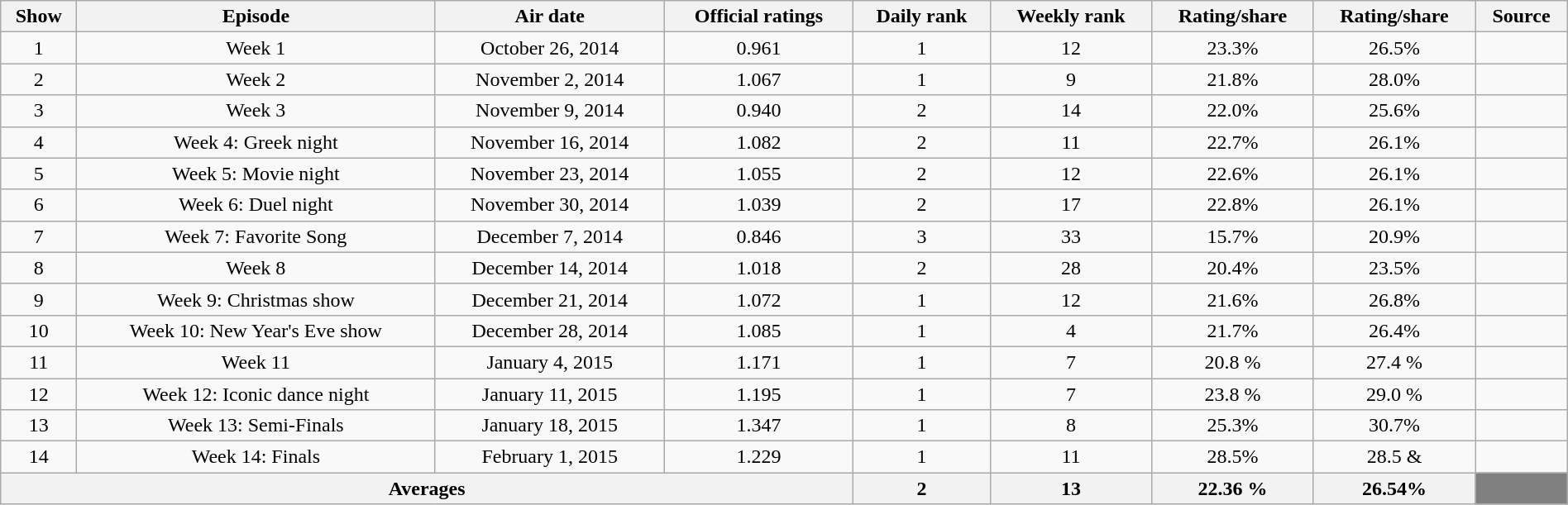<table class="wikitable" style="margin:0; width:100%; text-align:center;">
<tr>
<th>Show</th>
<th>Episode</th>
<th>Air date</th>
<th>Official ratings<br><small></small></th>
<th>Daily rank</th>
<th>Weekly rank</th>
<th>Rating/share<br><small></small></th>
<th>Rating/share<br><small></small></th>
<th>Source</th>
</tr>
<tr>
<td>1</td>
<td>Week 1</td>
<td>October 26, 2014</td>
<td>0.961</td>
<td>1</td>
<td>12</td>
<td>23.3%</td>
<td>26.5%</td>
<td></td>
</tr>
<tr>
<td>2</td>
<td>Week 2</td>
<td>November 2, 2014</td>
<td>1.067</td>
<td>1</td>
<td>9</td>
<td>21.8%</td>
<td>28.0%</td>
<td></td>
</tr>
<tr>
<td>3</td>
<td>Week 3</td>
<td>November 9, 2014</td>
<td>0.940</td>
<td>2</td>
<td>14</td>
<td>22.0%</td>
<td>25.6%</td>
<td></td>
</tr>
<tr>
<td>4</td>
<td>Week 4: Greek night</td>
<td>November 16, 2014</td>
<td>1.082</td>
<td>2</td>
<td>11</td>
<td>22.7%</td>
<td>26.1%</td>
<td></td>
</tr>
<tr>
<td>5</td>
<td>Week 5: Movie night</td>
<td>November 23, 2014</td>
<td>1.055</td>
<td>2</td>
<td>12</td>
<td>22.6%</td>
<td>26.1%</td>
<td></td>
</tr>
<tr>
<td>6</td>
<td>Week 6: Duel night</td>
<td>November 30, 2014</td>
<td>1.039</td>
<td>2</td>
<td>17</td>
<td>22.8%</td>
<td>26.1%</td>
<td></td>
</tr>
<tr>
<td>7</td>
<td>Week 7: Favorite Song</td>
<td>December 7, 2014</td>
<td>0.846</td>
<td>3</td>
<td>33</td>
<td>15.7%</td>
<td>20.9%</td>
<td></td>
</tr>
<tr>
<td>8</td>
<td>Week 8</td>
<td>December 14, 2014</td>
<td>1.018</td>
<td>2</td>
<td>28</td>
<td>20.4%</td>
<td>23.5%</td>
<td></td>
</tr>
<tr>
<td>9</td>
<td>Week 9: Christmas show</td>
<td>December 21, 2014</td>
<td>1.072</td>
<td>1</td>
<td>12</td>
<td>21.6%</td>
<td>26.8%</td>
<td></td>
</tr>
<tr>
<td>10</td>
<td>Week 10: New Year's Eve show</td>
<td>December 28, 2014</td>
<td>1.085</td>
<td>1</td>
<td>4</td>
<td>21.7%</td>
<td>26.4%</td>
<td></td>
</tr>
<tr>
<td>11</td>
<td>Week 11</td>
<td>January 4, 2015</td>
<td>1.171</td>
<td>1</td>
<td>7</td>
<td>20.8 %</td>
<td>27.4 %</td>
<td></td>
</tr>
<tr>
<td>12</td>
<td>Week 12: Iconic dance night</td>
<td>January 11, 2015</td>
<td>1.195</td>
<td>1</td>
<td>7</td>
<td>23.8 %</td>
<td>29.0 %</td>
<td></td>
</tr>
<tr>
<td>13</td>
<td>Week 13: Semi-Finals</td>
<td>January 18, 2015</td>
<td>1.347</td>
<td>1</td>
<td>8</td>
<td>25.3%</td>
<td>30.7%</td>
<td></td>
</tr>
<tr>
<td>14</td>
<td>Week 14: Finals</td>
<td>February 1, 2015</td>
<td>1.229</td>
<td>1</td>
<td>11</td>
<td>28.5%</td>
<td>28.5 &</td>
<td></td>
</tr>
<tr>
<th colspan="4">Averages</th>
<th>2</th>
<th>13</th>
<th>22.36  %</th>
<th>26.54%</th>
<th style="background:grey"></th>
</tr>
</table>
